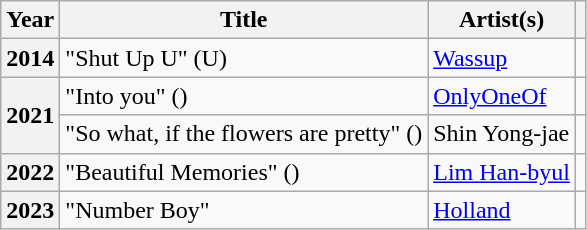<table class="wikitable sortable plainrowheaders">
<tr>
<th scope="col">Year</th>
<th class="col">Title</th>
<th class="col">Artist(s)</th>
<th scope="col" class="unsortable"></th>
</tr>
<tr>
<th scope="row">2014</th>
<td>"Shut Up U" (U)</td>
<td><a href='#'>Wassup</a></td>
<td style="text-align:center"></td>
</tr>
<tr>
<th scope="row" rowspan="2">2021</th>
<td>"Into you" ()</td>
<td><a href='#'>OnlyOneOf</a></td>
<td style="text-align:center"></td>
</tr>
<tr>
<td>"So what, if the flowers are pretty" ()</td>
<td>Shin Yong-jae</td>
<td style="text-align:center"></td>
</tr>
<tr>
<th scope="row">2022</th>
<td>"Beautiful Memories" ()</td>
<td><a href='#'>Lim Han-byul</a></td>
<td style="text-align:center"></td>
</tr>
<tr>
<th scope="row">2023</th>
<td>"Number Boy"</td>
<td><a href='#'>Holland</a></td>
<td style="text-align:center"></td>
</tr>
</table>
